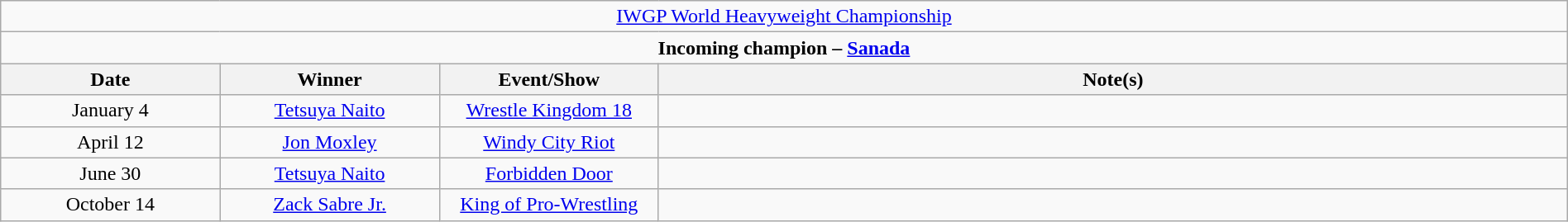<table class="wikitable" style="text-align:center; width:100%;">
<tr>
<td colspan="4" style="text-align: center;"><a href='#'>IWGP World Heavyweight Championship</a></td>
</tr>
<tr>
<td colspan="4" style="text-align: center;"><strong>Incoming champion – <a href='#'>Sanada</a></strong></td>
</tr>
<tr>
<th width=14%>Date</th>
<th width=14%>Winner</th>
<th width=14%>Event/Show</th>
<th width=58%>Note(s)</th>
</tr>
<tr>
<td>January 4</td>
<td><a href='#'>Tetsuya Naito</a></td>
<td><a href='#'>Wrestle Kingdom 18</a></td>
<td></td>
</tr>
<tr>
<td>April 12</td>
<td><a href='#'>Jon Moxley</a></td>
<td><a href='#'>Windy City Riot</a></td>
<td></td>
</tr>
<tr>
<td>June 30</td>
<td><a href='#'>Tetsuya Naito</a></td>
<td><a href='#'>Forbidden Door</a></td>
</tr>
<tr>
<td>October 14</td>
<td><a href='#'>Zack Sabre Jr.</a></td>
<td><a href='#'>King of Pro-Wrestling</a></td>
<td></td>
</tr>
</table>
